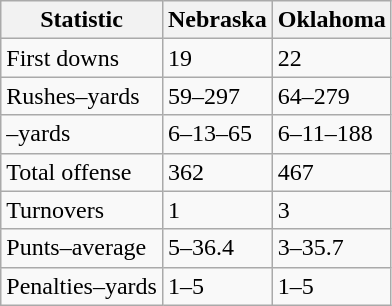<table class=wikitable>
<tr>
<th>Statistic</th>
<th style=>Nebraska</th>
<th style=>Oklahoma</th>
</tr>
<tr>
<td>First downs</td>
<td>19</td>
<td>22</td>
</tr>
<tr>
<td>Rushes–yards</td>
<td>59–297</td>
<td>64–279</td>
</tr>
<tr>
<td>–yards</td>
<td>6–13–65</td>
<td>6–11–188</td>
</tr>
<tr>
<td>Total offense</td>
<td>362</td>
<td>467</td>
</tr>
<tr>
<td>Turnovers</td>
<td>1</td>
<td>3</td>
</tr>
<tr>
<td>Punts–average</td>
<td>5–36.4</td>
<td>3–35.7</td>
</tr>
<tr>
<td>Penalties–yards</td>
<td>1–5</td>
<td>1–5</td>
</tr>
</table>
